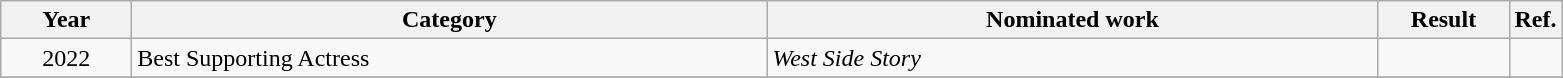<table class=wikitable>
<tr>
<th scope="col" style="width:5em;">Year</th>
<th scope="col" style="width:26em;">Category</th>
<th scope="col" style="width:25em;">Nominated work</th>
<th scope="col" style="width:5em;">Result</th>
<th>Ref.</th>
</tr>
<tr>
<td style="text-align:center;">2022</td>
<td>Best Supporting Actress</td>
<td><em>West Side Story</em></td>
<td></td>
<td style="text-align:center;"></td>
</tr>
<tr>
</tr>
</table>
